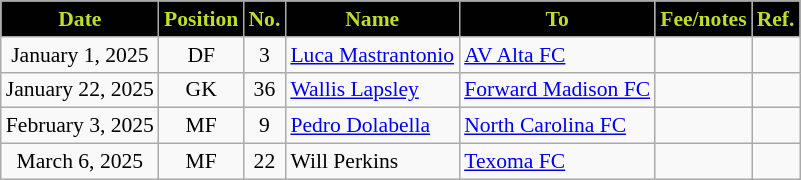<table class="wikitable" style="text-align:center; font-size:90%; ">
<tr>
<th style="background:#010101; color:#BDDF28;">Date</th>
<th style="background:#010101; color:#BDDF28;">Position</th>
<th style="background:#010101; color:#BDDF28;">No.</th>
<th style="background:#010101; color:#BDDF28;">Name</th>
<th style="background:#010101; color:#BDDF28;">To</th>
<th style="background:#010101; color:#BDDF28;">Fee/notes</th>
<th style="background:#010101; color:#BDDF28;">Ref.</th>
</tr>
<tr>
<td>January 1, 2025</td>
<td>DF</td>
<td>3</td>
<td align="left"> <a href='#'>Luca Mastrantonio</a></td>
<td align="left"> <a href='#'>AV Alta FC</a></td>
<td></td>
<td></td>
</tr>
<tr>
<td>January 22, 2025</td>
<td>GK</td>
<td>36</td>
<td align="left"> <a href='#'>Wallis Lapsley</a></td>
<td align="left"> <a href='#'>Forward Madison FC</a></td>
<td></td>
<td></td>
</tr>
<tr>
<td>February 3, 2025</td>
<td>MF</td>
<td>9</td>
<td align="left"> <a href='#'>Pedro Dolabella</a></td>
<td align="left"> <a href='#'>North Carolina FC</a></td>
<td></td>
<td></td>
</tr>
<tr>
<td>March 6, 2025</td>
<td>MF</td>
<td>22</td>
<td align="left"> Will Perkins</td>
<td align="left"> <a href='#'>Texoma FC</a></td>
<td></td>
<td></td>
</tr>
</table>
